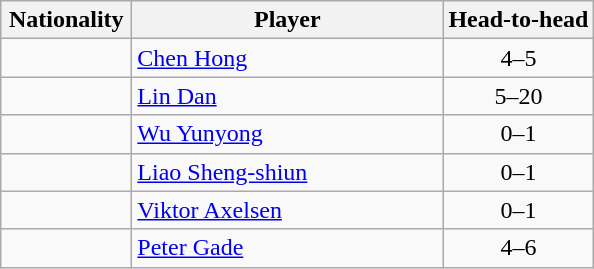<table class="wikitable">
<tr>
<th width=80>Nationality</th>
<th width=200>Player</th>
<th>Head-to-head</th>
</tr>
<tr>
<td align=center></td>
<td><a href='#'>Chen Hong</a></td>
<td align=center>4–5</td>
</tr>
<tr>
<td align=center></td>
<td><a href='#'>Lin Dan</a></td>
<td align=center>5–20</td>
</tr>
<tr>
<td align=center></td>
<td><a href='#'>Wu Yunyong</a></td>
<td align=center>0–1</td>
</tr>
<tr>
<td align=center></td>
<td><a href='#'>Liao Sheng-shiun</a></td>
<td align=center>0–1</td>
</tr>
<tr>
<td align=center></td>
<td><a href='#'>Viktor Axelsen</a></td>
<td align=center>0–1</td>
</tr>
<tr>
<td align=center></td>
<td><a href='#'>Peter Gade</a></td>
<td align=center>4–6</td>
</tr>
</table>
